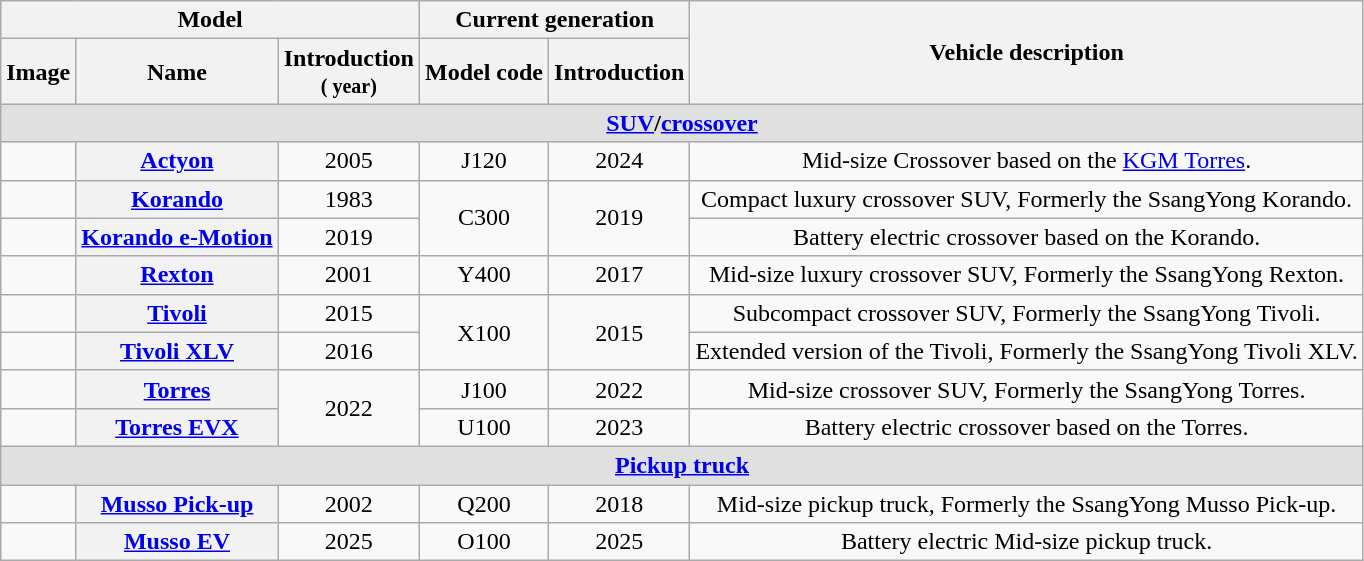<table class="wikitable sortable" style="text-align: center">
<tr>
<th colspan="3">Model</th>
<th colspan="2">Current generation</th>
<th rowspan="2">Vehicle description</th>
</tr>
<tr>
<th class="unsortable">Image</th>
<th>Name</th>
<th>Introduction<br><small>( year)</small></th>
<th>Model code</th>
<th>Introduction</th>
</tr>
<tr bgcolor="#e0e0e0">
<td colspan="8"><strong><a href='#'>SUV</a>/<a href='#'>crossover</a></strong></td>
</tr>
<tr>
<td></td>
<th><a href='#'>Actyon</a></th>
<td>2005</td>
<td>J120</td>
<td>2024</td>
<td>Mid-size Crossover based on the <a href='#'>KGM Torres</a>.</td>
</tr>
<tr>
<td></td>
<th scope="row"><a href='#'>Korando</a></th>
<td>1983</td>
<td rowspan="2">C300</td>
<td rowspan="2">2019</td>
<td>Compact luxury crossover SUV, Formerly the SsangYong Korando.</td>
</tr>
<tr>
<td></td>
<th><a href='#'>Korando e-Motion</a></th>
<td>2019</td>
<td>Battery electric crossover based on the Korando.</td>
</tr>
<tr>
<td></td>
<th><a href='#'>Rexton</a></th>
<td>2001</td>
<td>Y400</td>
<td>2017</td>
<td>Mid-size luxury crossover SUV, Formerly the SsangYong Rexton.</td>
</tr>
<tr>
<td></td>
<th><a href='#'>Tivoli</a></th>
<td>2015</td>
<td rowspan="2">X100</td>
<td rowspan="2">2015</td>
<td>Subcompact crossover SUV, Formerly the SsangYong Tivoli.</td>
</tr>
<tr>
<td></td>
<th><a href='#'>Tivoli XLV</a></th>
<td>2016</td>
<td>Extended version of the Tivoli, Formerly the SsangYong Tivoli XLV.</td>
</tr>
<tr>
<td></td>
<th><a href='#'>Torres</a></th>
<td rowspan="2">2022</td>
<td>J100</td>
<td>2022</td>
<td>Mid-size crossover SUV, Formerly the SsangYong Torres.</td>
</tr>
<tr>
<td></td>
<th><a href='#'>Torres EVX</a></th>
<td>U100</td>
<td>2023</td>
<td>Battery electric crossover based on the Torres.</td>
</tr>
<tr bgcolor="#e0e0e0">
<td colspan="8"><strong><a href='#'>Pickup truck</a></strong></td>
</tr>
<tr>
<td></td>
<th scope="row"><a href='#'>Musso Pick-up</a></th>
<td>2002</td>
<td>Q200</td>
<td>2018</td>
<td>Mid-size pickup truck, Formerly the SsangYong Musso Pick-up.</td>
</tr>
<tr>
<td></td>
<th><a href='#'>Musso EV</a></th>
<td>2025</td>
<td>O100</td>
<td>2025</td>
<td>Battery electric Mid-size pickup truck.</td>
</tr>
</table>
